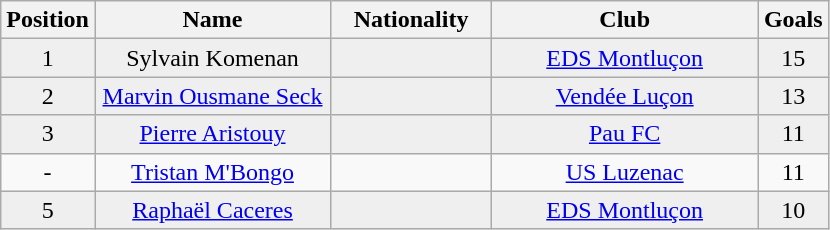<table class="wikitable">
<tr>
<th width="40">Position</th>
<th width="150">Name</th>
<th width="100">Nationality</th>
<th width="170">Club</th>
<th width="40">Goals</th>
</tr>
<tr bgcolor="#EFEFEF">
<td align="center">1</td>
<td style="text-align: center">Sylvain Komenan</td>
<td style="text-align: center"></td>
<td style="text-align: center"><a href='#'>EDS Montluçon</a></td>
<td style="text-align: center">15</td>
</tr>
<tr bgcolor="#EFEFEF">
<td align="center">2</td>
<td style="text-align: center"><a href='#'>Marvin Ousmane Seck</a></td>
<td style="text-align: center"></td>
<td style="text-align: center"><a href='#'>Vendée Luçon</a></td>
<td style="text-align: center">13</td>
</tr>
<tr bgcolor="#EFEFEF">
<td align="center">3</td>
<td style="text-align: center"><a href='#'>Pierre Aristouy</a></td>
<td style="text-align: center"></td>
<td style="text-align: center"><a href='#'>Pau FC</a></td>
<td style="text-align: center">11</td>
</tr>
<tr>
<td align="center">-</td>
<td style="text-align: center"><a href='#'>Tristan M'Bongo</a></td>
<td style="text-align: center"></td>
<td style="text-align: center"><a href='#'>US Luzenac</a></td>
<td style="text-align: center">11</td>
</tr>
<tr bgcolor="#EFEFEF">
<td align="center">5</td>
<td style="text-align: center"><a href='#'>Raphaël Caceres</a></td>
<td style="text-align: center"></td>
<td style="text-align: center"><a href='#'>EDS Montluçon</a></td>
<td style="text-align: center">10</td>
</tr>
</table>
